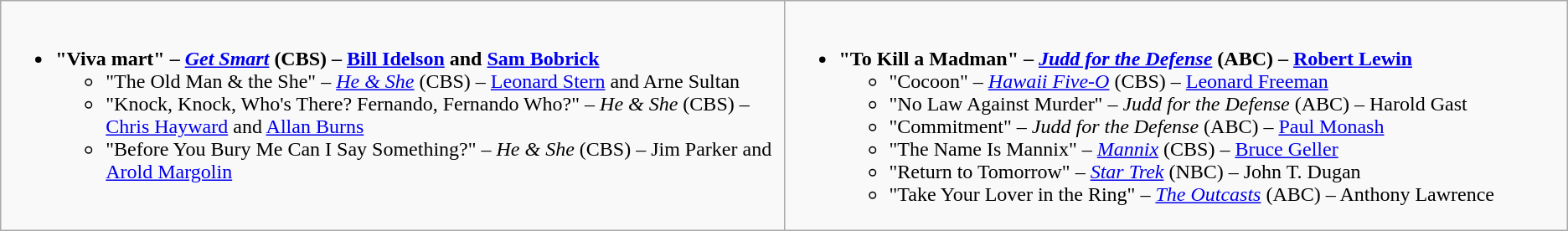<table class="wikitable">
<tr>
<td valign="top" width="50%"><br><ul><li><strong>"Viva mart" – <em><a href='#'>Get Smart</a></em> (CBS) – <a href='#'>Bill Idelson</a> and <a href='#'>Sam Bobrick</a></strong><ul><li>"The Old Man & the She" – <em><a href='#'>He & She</a></em> (CBS) – <a href='#'>Leonard Stern</a> and Arne Sultan</li><li>"Knock, Knock, Who's There? Fernando, Fernando Who?" – <em>He & She</em> (CBS) – <a href='#'>Chris Hayward</a> and <a href='#'>Allan Burns</a></li><li>"Before You Bury Me Can I Say Something?" – <em>He & She</em> (CBS) – Jim Parker and <a href='#'>Arold Margolin</a></li></ul></li></ul></td>
<td valign="top"><br><ul><li><strong>"To Kill a Madman" – <em><a href='#'>Judd for the Defense</a></em> (ABC) – <a href='#'>Robert Lewin</a></strong><ul><li>"Cocoon" – <em><a href='#'>Hawaii Five-O</a></em> (CBS) – <a href='#'>Leonard Freeman</a></li><li>"No Law Against Murder" – <em>Judd for the Defense</em> (ABC) – Harold Gast</li><li>"Commitment" – <em>Judd for the Defense</em> (ABC) – <a href='#'>Paul Monash</a></li><li>"The Name Is Mannix" – <em><a href='#'>Mannix</a></em> (CBS) – <a href='#'>Bruce Geller</a></li><li>"Return to Tomorrow" – <em><a href='#'>Star Trek</a></em> (NBC) – John T. Dugan</li><li>"Take Your Lover in the Ring" – <em><a href='#'>The Outcasts</a></em> (ABC) – Anthony Lawrence</li></ul></li></ul></td>
</tr>
</table>
